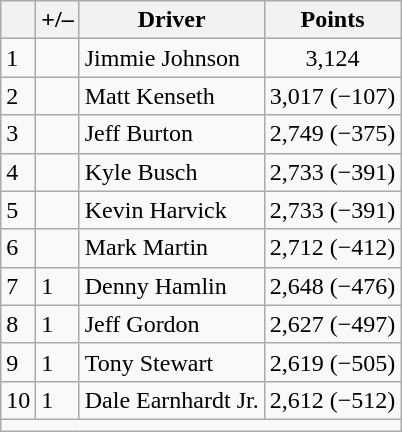<table class="wikitable">
<tr>
<th scope="col"></th>
<th scope="col">+/–</th>
<th scope="col">Driver</th>
<th scope="col">Points</th>
</tr>
<tr>
<td scope="row">1</td>
<td align="left"></td>
<td>Jimmie Johnson</td>
<td style="text-align:center;">3,124</td>
</tr>
<tr>
<td scope="row">2</td>
<td align="left"></td>
<td>Matt Kenseth</td>
<td style="text-align:center;">3,017 (−107)</td>
</tr>
<tr>
<td scope="row">3</td>
<td align="left"></td>
<td>Jeff Burton</td>
<td style="text-align:center;">2,749 (−375)</td>
</tr>
<tr>
<td scope="row">4</td>
<td align="left"></td>
<td>Kyle Busch</td>
<td style="text-align:center;">2,733 (−391)</td>
</tr>
<tr>
<td scope="row">5</td>
<td align="left"></td>
<td>Kevin Harvick</td>
<td style="text-align:center;">2,733 (−391)</td>
</tr>
<tr>
<td scope="row">6</td>
<td align="left"></td>
<td>Mark Martin</td>
<td style="text-align:center;">2,712 (−412)</td>
</tr>
<tr>
<td scope="row">7</td>
<td align="left"> 1</td>
<td>Denny Hamlin</td>
<td style="text-align:center;">2,648 (−476)</td>
</tr>
<tr>
<td scope="row">8</td>
<td align="left"> 1</td>
<td>Jeff Gordon</td>
<td style="text-align:center;">2,627 (−497)</td>
</tr>
<tr>
<td scope="row">9</td>
<td align="left"> 1</td>
<td>Tony Stewart</td>
<td style="text-align:center;">2,619 (−505)</td>
</tr>
<tr>
<td scope="row">10</td>
<td align="left"> 1</td>
<td>Dale Earnhardt Jr.</td>
<td style="text-align:center;">2,612 (−512)</td>
</tr>
<tr class="sortbottom">
<td colspan="9"></td>
</tr>
</table>
